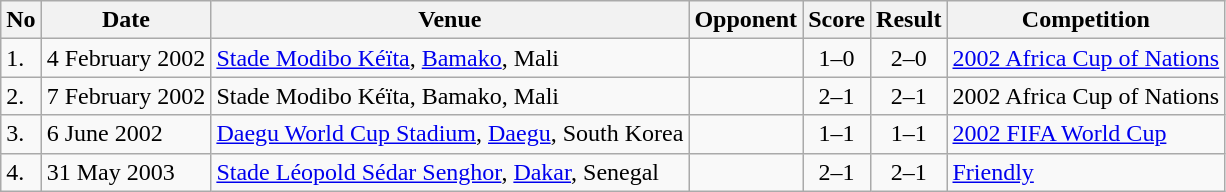<table class="wikitable sortable">
<tr>
<th>No</th>
<th>Date</th>
<th>Venue</th>
<th>Opponent</th>
<th>Score</th>
<th>Result</th>
<th>Competition</th>
</tr>
<tr>
<td>1.</td>
<td>4 February 2002</td>
<td><a href='#'>Stade Modibo Kéïta</a>, <a href='#'>Bamako</a>, Mali</td>
<td></td>
<td align="center">1–0</td>
<td align="center">2–0</td>
<td><a href='#'>2002 Africa Cup of Nations</a></td>
</tr>
<tr>
<td>2.</td>
<td>7 February 2002</td>
<td>Stade Modibo Kéïta, Bamako, Mali</td>
<td></td>
<td align="center">2–1</td>
<td align="center">2–1 </td>
<td>2002 Africa Cup of Nations</td>
</tr>
<tr>
<td>3.</td>
<td>6 June 2002</td>
<td><a href='#'>Daegu World Cup Stadium</a>, <a href='#'>Daegu</a>, South Korea</td>
<td></td>
<td align="center">1–1</td>
<td align="center">1–1</td>
<td><a href='#'>2002 FIFA World Cup</a></td>
</tr>
<tr>
<td>4.</td>
<td>31 May 2003</td>
<td><a href='#'>Stade Léopold Sédar Senghor</a>, <a href='#'>Dakar</a>, Senegal</td>
<td></td>
<td align="center">2–1</td>
<td align="center">2–1</td>
<td><a href='#'>Friendly</a></td>
</tr>
</table>
